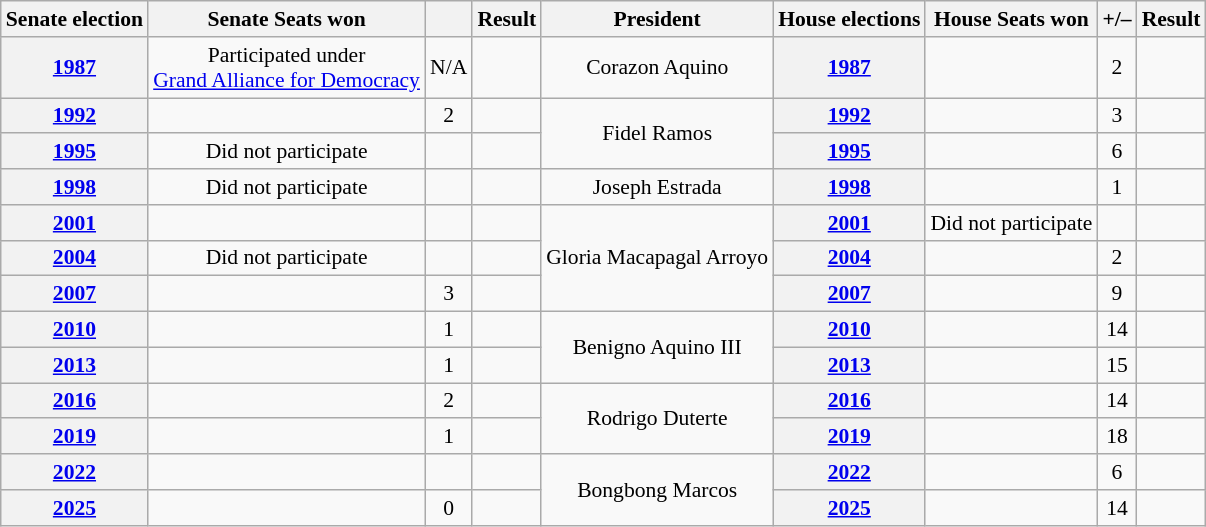<table class="wikitable" style="text-align:center; font-size:90%">
<tr>
<th>Senate election</th>
<th>Senate Seats won</th>
<th></th>
<th>Result</th>
<th>President</th>
<th>House elections</th>
<th>House Seats won</th>
<th>+/–</th>
<th>Result</th>
</tr>
<tr>
<th><a href='#'>1987</a></th>
<td>Participated under<br><a href='#'>Grand Alliance for Democracy</a></td>
<td>N/A</td>
<td></td>
<td>Corazon Aquino</td>
<th><a href='#'>1987</a></th>
<td></td>
<td> 2</td>
<td></td>
</tr>
<tr>
<th><a href='#'>1992</a></th>
<td></td>
<td> 2</td>
<td></td>
<td rowspan="2">Fidel Ramos</td>
<th><a href='#'>1992</a></th>
<td></td>
<td> 3</td>
<td></td>
</tr>
<tr>
<th><a href='#'>1995</a></th>
<td>Did not participate</td>
<td></td>
<td></td>
<th><a href='#'>1995</a></th>
<td></td>
<td> 6</td>
<td></td>
</tr>
<tr>
<th><a href='#'>1998</a></th>
<td>Did not participate</td>
<td></td>
<td></td>
<td>Joseph Estrada</td>
<th><a href='#'>1998</a></th>
<td></td>
<td> 1</td>
<td></td>
</tr>
<tr>
<th><a href='#'>2001</a></th>
<td></td>
<td></td>
<td></td>
<td rowspan="3">Gloria Macapagal Arroyo</td>
<th><a href='#'>2001</a></th>
<td>Did not participate</td>
<td></td>
<td></td>
</tr>
<tr>
<th><a href='#'>2004</a></th>
<td>Did not participate</td>
<td></td>
<td></td>
<th><a href='#'>2004</a></th>
<td></td>
<td> 2</td>
<td></td>
</tr>
<tr>
<th><a href='#'>2007</a></th>
<td></td>
<td> 3</td>
<td></td>
<th><a href='#'>2007</a></th>
<td></td>
<td> 9</td>
<td></td>
</tr>
<tr>
<th><a href='#'>2010</a></th>
<td></td>
<td> 1</td>
<td></td>
<td rowspan="2">Benigno Aquino III</td>
<th><a href='#'>2010</a></th>
<td></td>
<td>14</td>
<td></td>
</tr>
<tr>
<th><a href='#'>2013</a></th>
<td></td>
<td> 1</td>
<td></td>
<th><a href='#'>2013</a></th>
<td></td>
<td> 15</td>
<td></td>
</tr>
<tr>
<th><a href='#'>2016</a></th>
<td></td>
<td> 2</td>
<td></td>
<td rowspan="2">Rodrigo Duterte</td>
<th><a href='#'>2016</a></th>
<td></td>
<td> 14</td>
<td></td>
</tr>
<tr>
<th><a href='#'>2019</a></th>
<td></td>
<td> 1</td>
<td></td>
<th><a href='#'>2019</a></th>
<td></td>
<td> 18</td>
<td></td>
</tr>
<tr>
<th><a href='#'>2022</a></th>
<td></td>
<td></td>
<td></td>
<td rowspan=2>Bongbong Marcos</td>
<th><a href='#'>2022</a></th>
<td></td>
<td> 6</td>
<td></td>
</tr>
<tr>
<th><a href='#'>2025</a></th>
<td></td>
<td> 0</td>
<td></td>
<th><a href='#'>2025</a></th>
<td></td>
<td> 14</td>
<td></td>
</tr>
</table>
